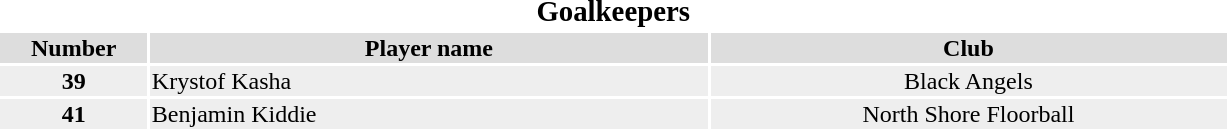<table width=65%>
<tr>
<th colspan="3"><big>Goalkeepers</big></th>
</tr>
<tr bgcolor="#dddddd">
<th width=7%>Number</th>
<th width=27%>Player name</th>
<th width=25%>Club</th>
</tr>
<tr bgcolor="#eeeeee">
<td align=center><strong>39</strong></td>
<td>Krystof Kasha</td>
<td align=center> Black Angels</td>
</tr>
<tr bgcolor="#eeeeee">
<td align=center><strong>41</strong></td>
<td>Benjamin Kiddie</td>
<td align=center> North Shore Floorball</td>
</tr>
</table>
